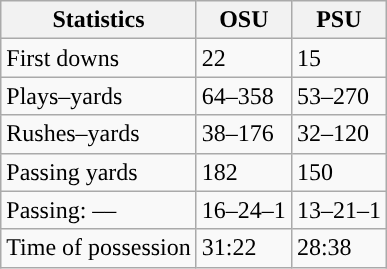<table class="wikitable" style="float:left">
<tr>
<th>Statistics</th>
<th>OSU</th>
<th>PSU</th>
</tr>
<tr>
<td>First downs</td>
<td>22</td>
<td>15</td>
</tr>
<tr>
<td>Plays–yards</td>
<td>64–358</td>
<td>53–270</td>
</tr>
<tr>
<td>Rushes–yards</td>
<td>38–176</td>
<td>32–120</td>
</tr>
<tr>
<td>Passing yards</td>
<td>182</td>
<td>150</td>
</tr>
<tr>
<td>Passing: ––</td>
<td>16–24–1</td>
<td>13–21–1</td>
</tr>
<tr>
<td>Time of possession</td>
<td>31:22</td>
<td>28:38</td>
</tr>
</table>
